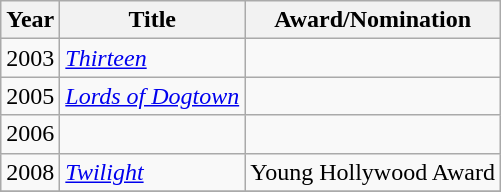<table class = "wikitable">
<tr>
<th>Year</th>
<th>Title</th>
<th>Award/Nomination</th>
</tr>
<tr>
<td>2003</td>
<td><em><a href='#'>Thirteen</a></em></td>
<td></td>
</tr>
<tr>
<td>2005</td>
<td><em><a href='#'>Lords of Dogtown</a></em></td>
<td></td>
</tr>
<tr>
<td>2006</td>
<td><em></em></td>
<td></td>
</tr>
<tr>
<td>2008</td>
<td><em><a href='#'>Twilight</a></em></td>
<td>Young Hollywood Award</td>
</tr>
<tr>
</tr>
</table>
